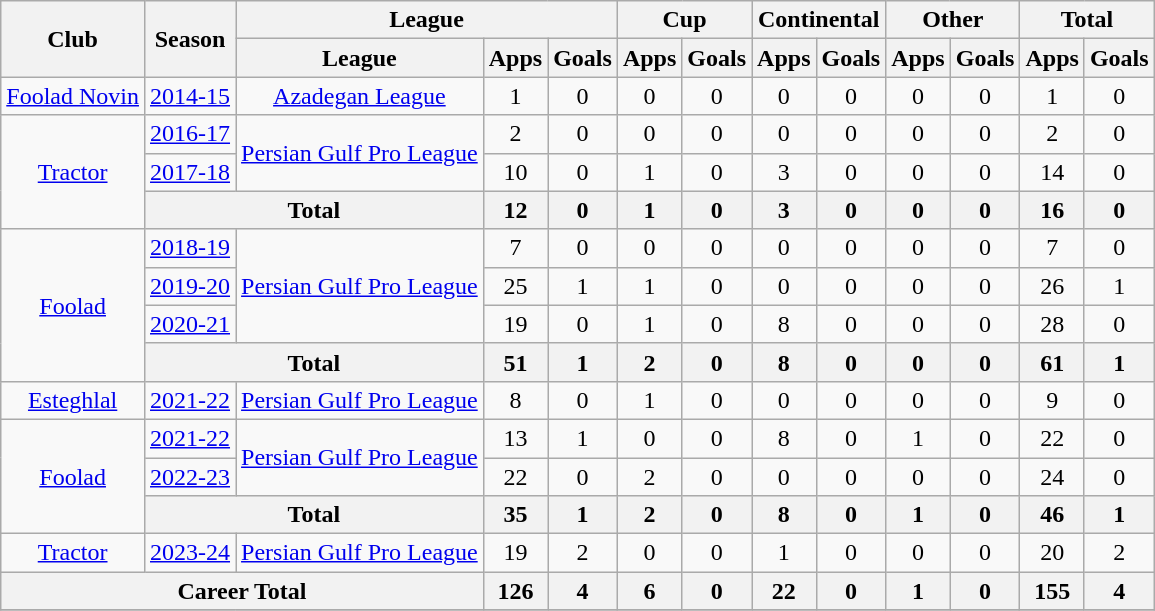<table class="wikitable"style="text-align:center;">
<tr>
<th rowspan=2>Club</th>
<th rowspan=2>Season</th>
<th colspan=3>League</th>
<th colspan=2>Cup</th>
<th colspan=2>Continental</th>
<th colspan=2>Other</th>
<th colspan=2>Total</th>
</tr>
<tr>
<th>League</th>
<th>Apps</th>
<th>Goals</th>
<th>Apps</th>
<th>Goals</th>
<th>Apps</th>
<th>Goals</th>
<th>Apps</th>
<th>Goals</th>
<th>Apps</th>
<th>Goals</th>
</tr>
<tr>
<td><a href='#'>Foolad Novin</a></td>
<td><a href='#'>2014-15</a></td>
<td><a href='#'>Azadegan League</a></td>
<td>1</td>
<td>0</td>
<td>0</td>
<td>0</td>
<td>0</td>
<td>0</td>
<td>0</td>
<td>0</td>
<td>1</td>
<td>0</td>
</tr>
<tr>
<td rowspan="3"><a href='#'>Tractor</a></td>
<td><a href='#'>2016-17</a></td>
<td rowspan="2"><a href='#'>Persian Gulf Pro League</a></td>
<td>2</td>
<td>0</td>
<td>0</td>
<td>0</td>
<td>0</td>
<td>0</td>
<td>0</td>
<td>0</td>
<td>2</td>
<td>0</td>
</tr>
<tr>
<td><a href='#'>2017-18</a></td>
<td>10</td>
<td>0</td>
<td>1</td>
<td>0</td>
<td>3</td>
<td>0</td>
<td>0</td>
<td>0</td>
<td>14</td>
<td>0</td>
</tr>
<tr>
<th colspan=2>Total</th>
<th>12</th>
<th>0</th>
<th>1</th>
<th>0</th>
<th>3</th>
<th>0</th>
<th>0</th>
<th>0</th>
<th>16</th>
<th>0</th>
</tr>
<tr>
<td rowspan="4"><a href='#'>Foolad</a></td>
<td><a href='#'>2018-19</a></td>
<td rowspan="3"><a href='#'>Persian Gulf Pro League</a></td>
<td>7</td>
<td>0</td>
<td>0</td>
<td>0</td>
<td>0</td>
<td>0</td>
<td>0</td>
<td>0</td>
<td>7</td>
<td>0</td>
</tr>
<tr>
<td><a href='#'>2019-20</a></td>
<td>25</td>
<td>1</td>
<td>1</td>
<td>0</td>
<td>0</td>
<td>0</td>
<td>0</td>
<td>0</td>
<td>26</td>
<td>1</td>
</tr>
<tr>
<td><a href='#'>2020-21</a></td>
<td>19</td>
<td>0</td>
<td>1</td>
<td>0</td>
<td>8</td>
<td>0</td>
<td>0</td>
<td>0</td>
<td>28</td>
<td>0</td>
</tr>
<tr>
<th colspan=2>Total</th>
<th>51</th>
<th>1</th>
<th>2</th>
<th>0</th>
<th>8</th>
<th>0</th>
<th>0</th>
<th>0</th>
<th>61</th>
<th>1</th>
</tr>
<tr>
<td><a href='#'>Esteghlal</a></td>
<td><a href='#'>2021-22</a></td>
<td><a href='#'>Persian Gulf Pro League</a></td>
<td>8</td>
<td>0</td>
<td>1</td>
<td>0</td>
<td>0</td>
<td>0</td>
<td>0</td>
<td>0</td>
<td>9</td>
<td>0</td>
</tr>
<tr>
<td rowspan="3"><a href='#'>Foolad</a></td>
<td><a href='#'>2021-22</a></td>
<td rowspan="2"><a href='#'>Persian Gulf Pro League</a></td>
<td>13</td>
<td>1</td>
<td>0</td>
<td>0</td>
<td>8</td>
<td>0</td>
<td>1</td>
<td>0</td>
<td>22</td>
<td>0</td>
</tr>
<tr>
<td><a href='#'>2022-23</a></td>
<td>22</td>
<td>0</td>
<td>2</td>
<td>0</td>
<td>0</td>
<td>0</td>
<td>0</td>
<td>0</td>
<td>24</td>
<td>0</td>
</tr>
<tr>
<th colspan=2>Total</th>
<th>35</th>
<th>1</th>
<th>2</th>
<th>0</th>
<th>8</th>
<th>0</th>
<th>1</th>
<th>0</th>
<th>46</th>
<th>1</th>
</tr>
<tr>
<td><a href='#'>Tractor</a></td>
<td><a href='#'>2023-24</a></td>
<td><a href='#'>Persian Gulf Pro League</a></td>
<td>19</td>
<td>2</td>
<td>0</td>
<td>0</td>
<td>1</td>
<td>0</td>
<td>0</td>
<td>0</td>
<td>20</td>
<td>2</td>
</tr>
<tr>
<th colspan=3>Career Total</th>
<th>126</th>
<th>4</th>
<th>6</th>
<th>0</th>
<th>22</th>
<th>0</th>
<th>1</th>
<th>0</th>
<th>155</th>
<th>4</th>
</tr>
<tr>
</tr>
</table>
